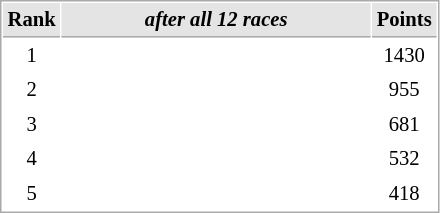<table cellspacing="1" cellpadding="3" style="border:1px solid #aaa; font-size:86%;">
<tr style="background:#e4e4e4;">
<th style="border-bottom:1px solid #aaa; width:10px;">Rank</th>
<th style="border-bottom:1px solid #aaa; width:200px;"><em>after all 12 races</em></th>
<th style="border-bottom:1px solid #aaa; width:20px;">Points</th>
</tr>
<tr>
<td align=center>1</td>
<td><strong></strong></td>
<td align=center>1430</td>
</tr>
<tr>
<td align=center>2</td>
<td></td>
<td align=center>955</td>
</tr>
<tr>
<td align=center>3</td>
<td></td>
<td align=center>681</td>
</tr>
<tr>
<td align=center>4</td>
<td></td>
<td align=center>532</td>
</tr>
<tr>
<td align=center>5</td>
<td></td>
<td align=center>418</td>
</tr>
</table>
